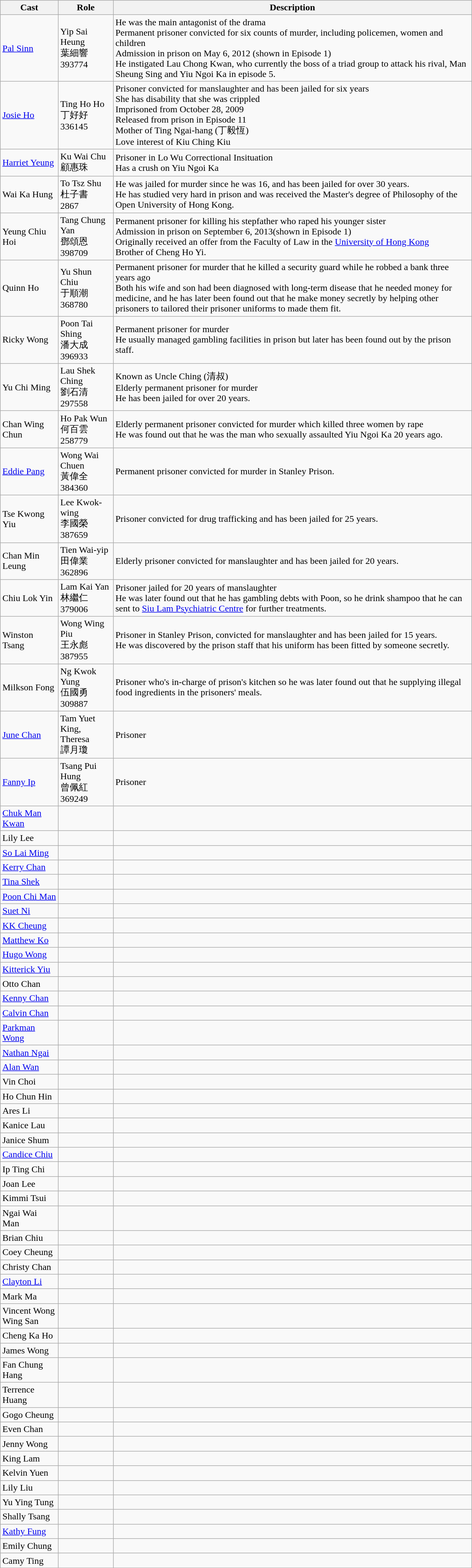<table class="wikitable" width="65%">
<tr>
<th>Cast</th>
<th>Role</th>
<th>Description</th>
</tr>
<tr>
<td><a href='#'>Pal Sinn</a></td>
<td>Yip Sai Heung<br>葉細響<br>393774</td>
<td>He was the main antagonist of the drama<br>Permanent prisoner convicted for six counts of murder, including policemen, women and children<br>Admission in prison on May 6, 2012 (shown in Episode 1)<br>He instigated Lau Chong Kwan, who currently the boss of a triad group to attack his rival, Man Sheung Sing and Yiu Ngoi Ka in episode 5.</td>
</tr>
<tr>
<td><a href='#'>Josie Ho</a></td>
<td>Ting Ho Ho<br>丁好好<br>336145</td>
<td>Prisoner convicted for manslaughter and has been jailed for six years <br>She has disability that she was crippled<br>Imprisoned from October 28, 2009<br>Released from prison in Episode 11<br>Mother of Ting Ngai-hang (丁毅恆)<br>Love interest of Kiu Ching Kiu</td>
</tr>
<tr>
<td><a href='#'>Harriet Yeung</a></td>
<td>Ku Wai Chu<br>顧惠珠</td>
<td>Prisoner in Lo Wu Correctional Insituation<br>Has a crush on Yiu Ngoi Ka</td>
</tr>
<tr>
<td>Wai Ka Hung</td>
<td>To Tsz Shu<br>杜子書<br>2867</td>
<td>He was jailed for murder since he was 16, and has been jailed for over 30 years.<br>He has studied very hard in prison and was received the Master's degree of Philosophy of the Open University of Hong Kong.</td>
</tr>
<tr>
<td>Yeung Chiu Hoi</td>
<td>Tang Chung Yan<br>鄧頌恩<br>398709</td>
<td>Permanent prisoner for killing his stepfather who raped his younger sister<br>Admission in prison on September 6, 2013(shown in Episode 1)<br>Originally received an offer from the Faculty of Law in the <a href='#'>University of Hong Kong</a><br>Brother of Cheng Ho Yi.</td>
</tr>
<tr>
<td>Quinn Ho</td>
<td>Yu Shun Chiu<br>于順潮<br>368780</td>
<td>Permanent prisoner for murder that he killed a security guard while he robbed a bank three years ago<br>Both his wife and son had been diagnosed with long-term disease that he needed money for medicine, and he has later been found out that he make money secretly by helping other prisoners to tailored their prisoner uniforms to made them fit.</td>
</tr>
<tr>
<td>Ricky Wong</td>
<td>Poon Tai Shing<br>潘大成<br>396933</td>
<td>Permanent prisoner for murder<br>He usually managed gambling facilities in prison but later has been found out by the prison staff.</td>
</tr>
<tr>
<td>Yu Chi Ming</td>
<td>Lau Shek Ching<br>劉石清<br>297558</td>
<td>Known as Uncle Ching (清叔)<br>Elderly permanent prisoner for murder<br>He has been jailed for over 20 years.</td>
</tr>
<tr>
<td>Chan Wing Chun</td>
<td>Ho Pak Wun<br>何百雲<br>258779</td>
<td>Elderly permanent prisoner convicted for murder which killed three women by rape<br>He was found out that he was the man who sexually assaulted Yiu Ngoi Ka 20 years ago.</td>
</tr>
<tr>
<td><a href='#'>Eddie Pang</a></td>
<td>Wong Wai Chuen<br>黃偉全<br>384360</td>
<td>Permanent prisoner convicted for murder in Stanley Prison.</td>
</tr>
<tr>
<td>Tse Kwong Yiu</td>
<td>Lee Kwok-wing<br>李國榮<br>387659</td>
<td>Prisoner convicted for drug trafficking and has been jailed for 25 years.</td>
</tr>
<tr>
<td>Chan Min Leung</td>
<td>Tien Wai-yip<br>田偉業<br>362896</td>
<td>Elderly prisoner convicted for manslaughter and has been jailed for 20 years.</td>
</tr>
<tr>
<td>Chiu Lok Yin</td>
<td>Lam Kai Yan<br>林繼仁<br>379006</td>
<td>Prisoner jailed for 20 years of manslaughter<br>He was later found out that he has gambling debts with Poon, so he drink shampoo that he can sent to <a href='#'>Siu Lam Psychiatric Centre</a> for further treatments.</td>
</tr>
<tr>
<td>Winston Tsang</td>
<td>Wong Wing Piu<br>王永彪<br>387955</td>
<td>Prisoner in Stanley Prison, convicted for manslaughter and has been jailed for 15 years.<br>He was discovered by the prison staff that his uniform has been fitted by someone secretly.</td>
</tr>
<tr>
<td>Milkson Fong</td>
<td>Ng Kwok Yung<br>伍國勇<br>309887</td>
<td>Prisoner who's in-charge of prison's kitchen so he was later found out that he supplying illegal food ingredients in the prisoners' meals.</td>
</tr>
<tr>
<td><a href='#'>June Chan</a></td>
<td>Tam Yuet King, Theresa<br>譚月瓊</td>
<td>Prisoner</td>
</tr>
<tr>
<td><a href='#'>Fanny Ip</a></td>
<td>Tsang Pui Hung<br>曾佩紅<br>369249</td>
<td>Prisoner</td>
</tr>
<tr>
<td><a href='#'>Chuk Man Kwan</a></td>
<td></td>
<td></td>
</tr>
<tr>
<td>Lily Lee</td>
<td></td>
<td></td>
</tr>
<tr>
<td><a href='#'>So Lai Ming</a></td>
<td></td>
<td></td>
</tr>
<tr>
<td><a href='#'>Kerry Chan</a></td>
<td></td>
<td></td>
</tr>
<tr>
<td><a href='#'>Tina Shek</a></td>
<td></td>
<td></td>
</tr>
<tr>
<td><a href='#'>Poon Chi Man</a></td>
<td></td>
<td></td>
</tr>
<tr>
<td><a href='#'>Suet Ni</a></td>
<td></td>
<td></td>
</tr>
<tr>
<td><a href='#'>KK Cheung</a></td>
<td></td>
<td></td>
</tr>
<tr>
<td><a href='#'>Matthew Ko</a></td>
<td></td>
<td></td>
</tr>
<tr>
<td><a href='#'>Hugo Wong</a></td>
<td></td>
<td></td>
</tr>
<tr>
<td><a href='#'>Kitterick Yiu</a></td>
<td></td>
<td></td>
</tr>
<tr>
<td>Otto Chan</td>
<td></td>
<td></td>
</tr>
<tr>
<td><a href='#'>Kenny Chan</a></td>
<td></td>
<td></td>
</tr>
<tr>
<td><a href='#'>Calvin Chan</a></td>
<td></td>
<td></td>
</tr>
<tr>
<td><a href='#'>Parkman Wong</a></td>
<td></td>
<td></td>
</tr>
<tr>
<td><a href='#'>Nathan Ngai</a></td>
<td></td>
<td></td>
</tr>
<tr>
<td><a href='#'>Alan Wan</a></td>
<td></td>
<td></td>
</tr>
<tr>
<td>Vin Choi</td>
<td></td>
<td></td>
</tr>
<tr>
<td>Ho Chun Hin</td>
<td></td>
<td></td>
</tr>
<tr>
<td>Ares Li</td>
<td></td>
<td></td>
</tr>
<tr>
<td>Kanice Lau</td>
<td></td>
<td></td>
</tr>
<tr>
<td>Janice Shum</td>
<td></td>
<td></td>
</tr>
<tr>
<td><a href='#'>Candice Chiu</a></td>
<td></td>
<td></td>
</tr>
<tr>
<td>Ip Ting Chi</td>
<td></td>
<td></td>
</tr>
<tr>
<td>Joan Lee</td>
<td></td>
<td></td>
</tr>
<tr>
<td>Kimmi Tsui</td>
<td></td>
<td></td>
</tr>
<tr>
<td>Ngai Wai Man</td>
<td></td>
<td></td>
</tr>
<tr>
<td>Brian Chiu</td>
<td></td>
<td></td>
</tr>
<tr>
<td>Coey Cheung</td>
<td></td>
<td></td>
</tr>
<tr>
<td>Christy Chan</td>
<td></td>
<td></td>
</tr>
<tr>
<td><a href='#'>Clayton Li</a></td>
<td></td>
<td></td>
</tr>
<tr>
<td>Mark Ma</td>
<td></td>
<td></td>
</tr>
<tr>
<td>Vincent Wong Wing San</td>
<td></td>
<td></td>
</tr>
<tr>
<td>Cheng Ka Ho</td>
<td></td>
<td></td>
</tr>
<tr>
<td>James Wong</td>
<td></td>
<td></td>
</tr>
<tr>
<td>Fan Chung Hang</td>
<td></td>
<td></td>
</tr>
<tr>
<td>Terrence Huang</td>
<td></td>
<td></td>
</tr>
<tr>
<td>Gogo Cheung</td>
<td></td>
<td></td>
</tr>
<tr>
<td>Even Chan</td>
<td></td>
<td></td>
</tr>
<tr>
<td>Jenny Wong</td>
<td></td>
<td></td>
</tr>
<tr>
<td>King Lam</td>
<td></td>
<td></td>
</tr>
<tr>
<td>Kelvin Yuen</td>
<td></td>
<td></td>
</tr>
<tr>
<td>Lily Liu</td>
<td></td>
<td></td>
</tr>
<tr>
<td>Yu Ying Tung</td>
<td></td>
<td></td>
</tr>
<tr>
<td>Shally Tsang</td>
<td></td>
<td></td>
</tr>
<tr>
<td><a href='#'>Kathy Fung</a></td>
<td></td>
<td></td>
</tr>
<tr>
<td>Emily Chung</td>
<td></td>
<td></td>
</tr>
<tr>
<td>Camy Ting</td>
<td></td>
<td></td>
</tr>
</table>
